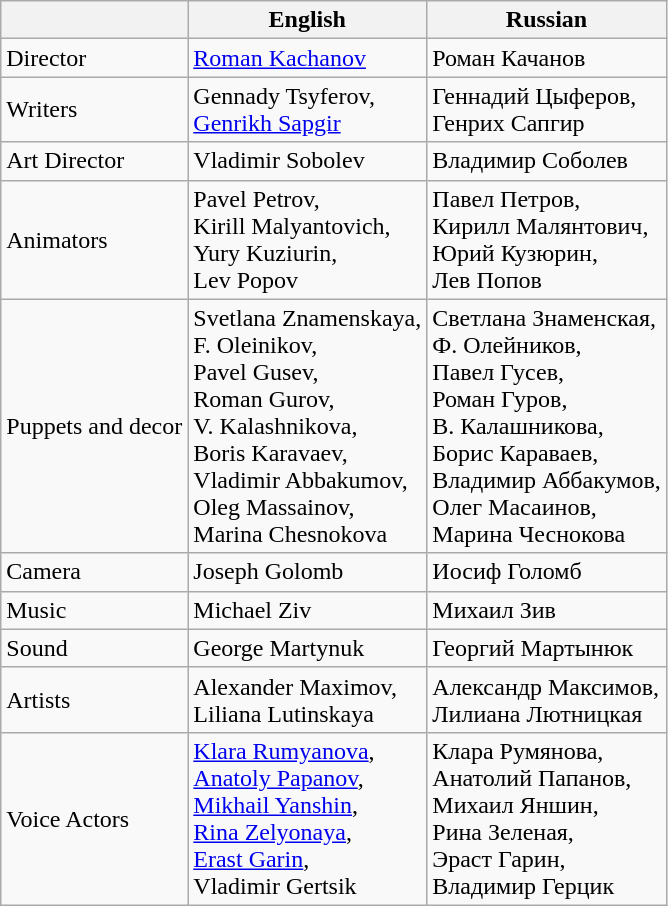<table class="wikitable">
<tr>
<th></th>
<th>English</th>
<th>Russian</th>
</tr>
<tr>
<td>Director</td>
<td><a href='#'>Roman Kachanov</a></td>
<td>Роман Качанов</td>
</tr>
<tr>
<td>Writers</td>
<td>Gennady Tsyferov, <br> <a href='#'>Genrikh Sapgir</a></td>
<td>Геннадий Цыферов,<br> Генрих Сапгир</td>
</tr>
<tr>
<td>Art Director</td>
<td>Vladimir Sobolev</td>
<td>Владимир Соболев</td>
</tr>
<tr>
<td>Animators</td>
<td>Pavel Petrov, <br> Kirill Malyantovich, <br> Yury Kuziurin, <br> Lev Popov</td>
<td>Павел Петров, <br> Кирилл Малянтович, <br> Юрий Кузюрин, <br>Лев Попов</td>
</tr>
<tr>
<td>Puppets and decor</td>
<td>Svetlana Znamenskaya, <br> F. Oleinikov, <br> Pavel Gusev, <br> Roman Gurov, <br> V. Kalashnikova, <br> Boris Karavaev, <br> Vladimir Abbakumov, <br> Oleg Massainov, <br> Marina Chesnokova</td>
<td>Светлана Знаменская, <br> Ф. Олейников, <br> Павел Гусев, <br> Роман Гуров, <br> В. Калашникова, <br> Борис Караваев, <br> Владимир Аббакумов, <br> Олег Масаинов, <br> Марина Чеснокова</td>
</tr>
<tr>
<td>Camera</td>
<td>Joseph Golomb</td>
<td>Иосиф Голомб</td>
</tr>
<tr>
<td>Music</td>
<td>Michael Ziv</td>
<td>Михаил Зив</td>
</tr>
<tr>
<td>Sound</td>
<td>George Martynuk</td>
<td>Георгий Мартынюк</td>
</tr>
<tr>
<td>Artists</td>
<td>Alexander Maximov, <br> Liliana Lutinskaya</td>
<td>Александр Максимов, <br> Лилиана Лютницкая</td>
</tr>
<tr>
<td>Voice Actors</td>
<td><a href='#'>Klara Rumyanova</a>, <br> <a href='#'>Anatoly Papanov</a>, <br> <a href='#'>Mikhail Yanshin</a>, <br> <a href='#'>Rina Zelyonaya</a>, <br> <a href='#'>Erast Garin</a>, <br> Vladimir Gertsik</td>
<td>Клара Румянова, <br> Анатолий Папанов, <br> Михаил Яншин, <br> Рина Зеленая, <br> Эраст Гарин, <br> Владимир Герцик</td>
</tr>
</table>
